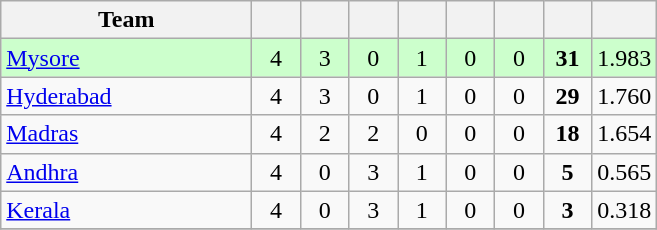<table class="wikitable" style="text-align:center">
<tr>
<th style="width:160px">Team</th>
<th style="width:25px"></th>
<th style="width:25px"></th>
<th style="width:25px"></th>
<th style="width:25px"></th>
<th style="width:25px"></th>
<th style="width:25px"></th>
<th style="width:25px"></th>
<th style="width:25px;"></th>
</tr>
<tr style="background:#cfc;">
<td style="text-align:left"><a href='#'>Mysore</a></td>
<td>4</td>
<td>3</td>
<td>0</td>
<td>1</td>
<td>0</td>
<td>0</td>
<td><strong>31</strong></td>
<td>1.983</td>
</tr>
<tr>
<td style="text-align:left"><a href='#'>Hyderabad</a></td>
<td>4</td>
<td>3</td>
<td>0</td>
<td>1</td>
<td>0</td>
<td>0</td>
<td><strong>29</strong></td>
<td>1.760</td>
</tr>
<tr>
<td style="text-align:left"><a href='#'>Madras</a></td>
<td>4</td>
<td>2</td>
<td>2</td>
<td>0</td>
<td>0</td>
<td>0</td>
<td><strong>18</strong></td>
<td>1.654</td>
</tr>
<tr>
<td style="text-align:left"><a href='#'>Andhra</a></td>
<td>4</td>
<td>0</td>
<td>3</td>
<td>1</td>
<td>0</td>
<td>0</td>
<td><strong>5</strong></td>
<td>0.565</td>
</tr>
<tr>
<td style="text-align:left"><a href='#'>Kerala</a></td>
<td>4</td>
<td>0</td>
<td>3</td>
<td>1</td>
<td>0</td>
<td>0</td>
<td><strong>3</strong></td>
<td>0.318</td>
</tr>
<tr>
</tr>
</table>
